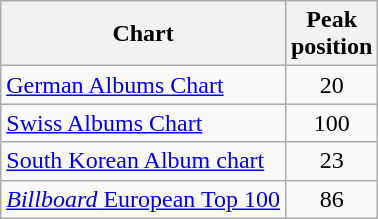<table class="wikitable sortable">
<tr>
<th align="left">Chart</th>
<th style="text-align:center;">Peak<br>position</th>
</tr>
<tr>
<td align="left"><a href='#'>German Albums Chart</a></td>
<td style="text-align:center;">20</td>
</tr>
<tr>
<td align="left"><a href='#'>Swiss Albums Chart</a></td>
<td style="text-align:center;">100</td>
</tr>
<tr>
<td><a href='#'>South Korean Album chart</a></td>
<td style="text-align:center;">23</td>
</tr>
<tr>
<td align="left"><a href='#'><em>Billboard</em> European Top 100</a></td>
<td style="text-align:center;">86</td>
</tr>
</table>
